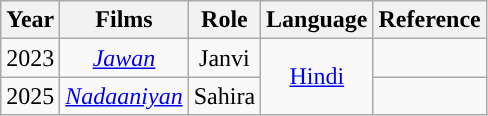<table class="wikitable" style="text-align:center;">
<tr style="background:#cfc;">
<th>Year</th>
<th>Films</th>
<th>Role</th>
<th>Language</th>
<th>Reference</th>
</tr>
<tr>
<td>2023</td>
<td><em><a href='#'>Jawan</a></em></td>
<td>Janvi</td>
<td rowspan=2><a href='#'>Hindi</a></td>
<td></td>
</tr>
<tr>
<td>2025</td>
<td><em><a href='#'>Nadaaniyan</a></em></td>
<td>Sahira</td>
<td></td>
</tr>
</table>
